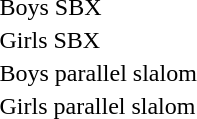<table>
<tr>
<td>Boys SBX</td>
<td></td>
<td></td>
<td></td>
</tr>
<tr>
<td>Girls SBX</td>
<td></td>
<td></td>
<td></td>
</tr>
<tr>
<td>Boys parallel slalom</td>
<td></td>
<td></td>
<td></td>
</tr>
<tr>
<td>Girls parallel slalom</td>
<td></td>
<td></td>
<td></td>
</tr>
</table>
